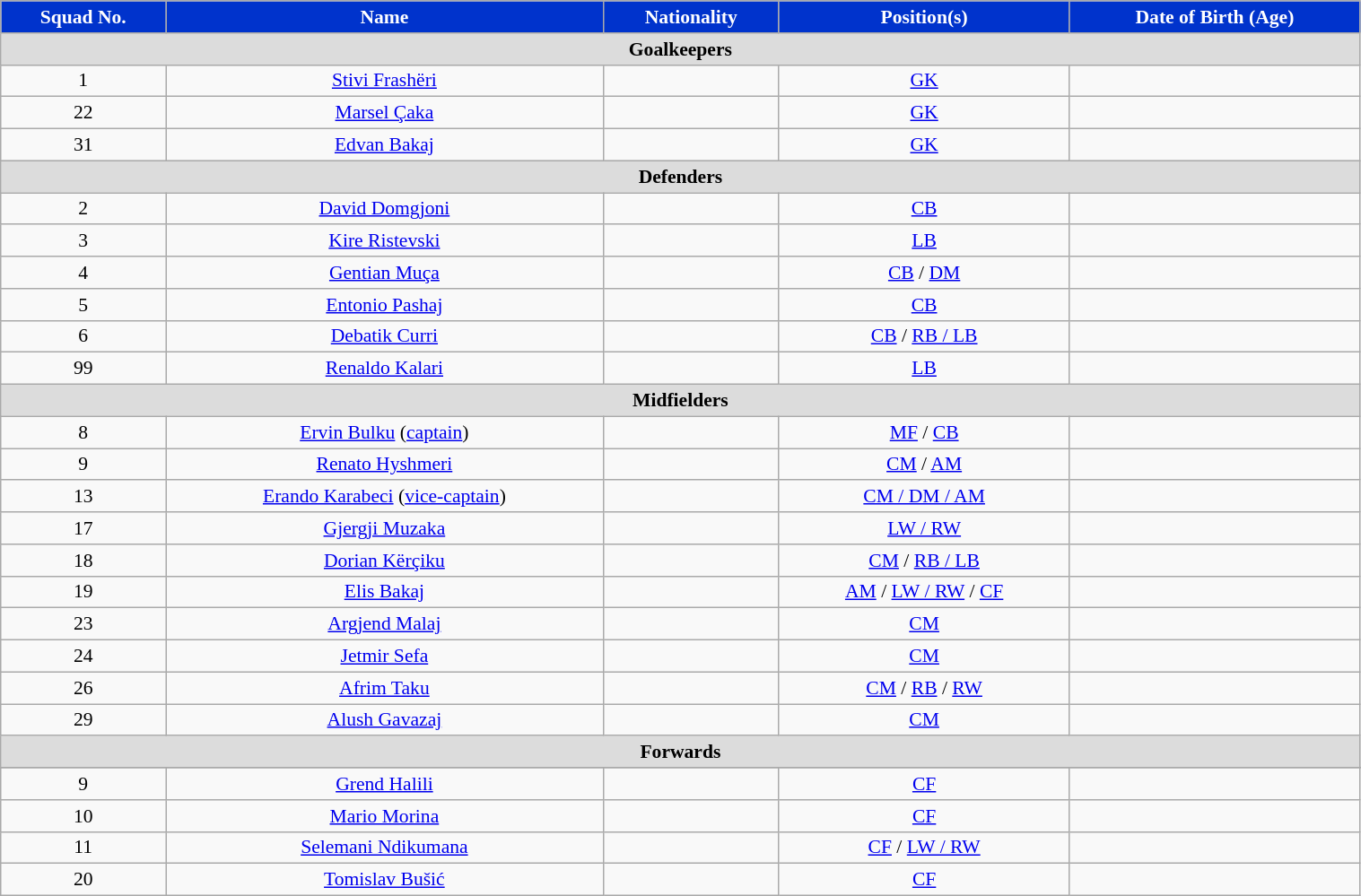<table class="wikitable" style="text-align:center; font-size:90%; width:80%;">
<tr>
<th style="background:#03c; color:white; text-align:center;">Squad No.</th>
<th style="background:#03c; color:white; text-align:center;">Name</th>
<th style="background:#03c; color:white; text-align:center;">Nationality</th>
<th style="background:#03c; color:white; text-align:center;">Position(s)</th>
<th style="background:#03c; color:white; text-align:center;">Date of Birth (Age)</th>
</tr>
<tr>
<th colspan="5" style="background:#dcdcdc; text-align:center">Goalkeepers</th>
</tr>
<tr>
<td>1</td>
<td><a href='#'>Stivi Frashëri</a></td>
<td></td>
<td><a href='#'>GK</a></td>
<td></td>
</tr>
<tr>
<td>22</td>
<td><a href='#'>Marsel Çaka</a></td>
<td></td>
<td><a href='#'>GK</a></td>
<td></td>
</tr>
<tr>
<td>31</td>
<td><a href='#'>Edvan Bakaj</a></td>
<td></td>
<td><a href='#'>GK</a></td>
<td></td>
</tr>
<tr>
<th colspan="9" style="background:#dcdcdc; text-align:center">Defenders</th>
</tr>
<tr>
<td>2</td>
<td><a href='#'>David Domgjoni</a></td>
<td></td>
<td><a href='#'>CB</a></td>
<td></td>
</tr>
<tr>
<td>3</td>
<td><a href='#'>Kire Ristevski</a></td>
<td></td>
<td><a href='#'>LB</a></td>
<td></td>
</tr>
<tr>
<td>4</td>
<td><a href='#'>Gentian Muça</a></td>
<td></td>
<td><a href='#'>CB</a> / <a href='#'>DM</a></td>
<td></td>
</tr>
<tr>
<td>5</td>
<td><a href='#'>Entonio Pashaj</a></td>
<td></td>
<td><a href='#'>CB</a></td>
<td></td>
</tr>
<tr>
<td>6</td>
<td><a href='#'>Debatik Curri</a></td>
<td></td>
<td><a href='#'>CB</a> / <a href='#'>RB / LB</a></td>
<td></td>
</tr>
<tr>
<td>99</td>
<td><a href='#'>Renaldo Kalari</a></td>
<td></td>
<td><a href='#'>LB</a></td>
<td></td>
</tr>
<tr>
<th colspan="5" style="background:#dcdcdc; text-align:center">Midfielders</th>
</tr>
<tr>
<td>8</td>
<td><a href='#'>Ervin Bulku</a> (<a href='#'>captain</a>)</td>
<td></td>
<td><a href='#'>MF</a> / <a href='#'>CB</a></td>
<td></td>
</tr>
<tr>
<td>9</td>
<td><a href='#'>Renato Hyshmeri</a></td>
<td></td>
<td><a href='#'>CM</a> / <a href='#'>AM</a></td>
<td></td>
</tr>
<tr>
<td>13</td>
<td><a href='#'>Erando Karabeci</a> (<a href='#'>vice-captain</a>)</td>
<td></td>
<td><a href='#'>CM / DM / AM</a></td>
<td></td>
</tr>
<tr>
<td>17</td>
<td><a href='#'>Gjergji Muzaka</a></td>
<td></td>
<td><a href='#'>LW / RW</a></td>
<td></td>
</tr>
<tr>
<td>18</td>
<td><a href='#'>Dorian Kërçiku</a></td>
<td></td>
<td><a href='#'>CM</a> / <a href='#'>RB / LB</a></td>
<td></td>
</tr>
<tr>
<td>19</td>
<td><a href='#'>Elis Bakaj</a></td>
<td></td>
<td><a href='#'>AM</a> / <a href='#'>LW / RW</a> / <a href='#'>CF</a></td>
<td></td>
</tr>
<tr>
<td>23</td>
<td><a href='#'>Argjend Malaj</a></td>
<td></td>
<td><a href='#'>CM</a></td>
<td></td>
</tr>
<tr>
<td>24</td>
<td><a href='#'>Jetmir Sefa</a></td>
<td></td>
<td><a href='#'>CM</a></td>
<td></td>
</tr>
<tr>
<td>26</td>
<td><a href='#'>Afrim Taku</a></td>
<td></td>
<td><a href='#'>CM</a> / <a href='#'>RB</a> / <a href='#'>RW</a></td>
<td></td>
</tr>
<tr>
<td>29</td>
<td><a href='#'>Alush Gavazaj</a></td>
<td></td>
<td><a href='#'>CM</a></td>
<td></td>
</tr>
<tr>
<th colspan="5" style="background:#dcdcdc; text-align:center">Forwards</th>
</tr>
<tr>
</tr>
<tr>
<td>9</td>
<td><a href='#'>Grend Halili</a></td>
<td></td>
<td><a href='#'>CF</a></td>
<td></td>
</tr>
<tr>
<td>10</td>
<td><a href='#'>Mario Morina</a></td>
<td></td>
<td><a href='#'>CF</a></td>
<td></td>
</tr>
<tr>
<td>11</td>
<td><a href='#'>Selemani Ndikumana</a></td>
<td></td>
<td><a href='#'>CF</a> / <a href='#'>LW / RW</a></td>
<td></td>
</tr>
<tr>
<td>20</td>
<td><a href='#'>Tomislav Bušić</a></td>
<td></td>
<td><a href='#'>CF</a></td>
<td></td>
</tr>
</table>
